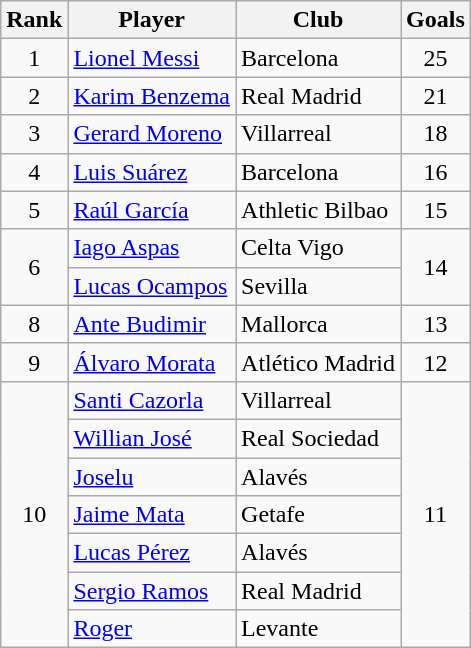<table class="wikitable" style="text-align:center">
<tr>
<th>Rank</th>
<th>Player</th>
<th>Club</th>
<th>Goals</th>
</tr>
<tr>
<td>1</td>
<td align=left> <a href='#'>Lionel Messi</a></td>
<td align=left>Barcelona</td>
<td>25</td>
</tr>
<tr>
<td>2</td>
<td align=left> <a href='#'>Karim Benzema</a></td>
<td align=left>Real Madrid</td>
<td>21</td>
</tr>
<tr>
<td>3</td>
<td align="left"> <a href='#'>Gerard Moreno</a></td>
<td align="left">Villarreal</td>
<td>18</td>
</tr>
<tr>
<td>4</td>
<td align=left> <a href='#'>Luis Suárez</a></td>
<td align=left>Barcelona</td>
<td>16</td>
</tr>
<tr>
<td>5</td>
<td align=left> <a href='#'>Raúl García</a></td>
<td align=left>Athletic Bilbao</td>
<td>15</td>
</tr>
<tr>
<td rowspan=2>6</td>
<td align=left> <a href='#'>Iago Aspas</a></td>
<td align=left>Celta Vigo</td>
<td rowspan=2>14</td>
</tr>
<tr>
<td align=left> <a href='#'>Lucas Ocampos</a></td>
<td align=left>Sevilla</td>
</tr>
<tr>
<td>8</td>
<td align=left> <a href='#'>Ante Budimir</a></td>
<td align=left>Mallorca</td>
<td>13</td>
</tr>
<tr>
<td>9</td>
<td align=left> <a href='#'>Álvaro Morata</a></td>
<td align=left>Atlético Madrid</td>
<td>12</td>
</tr>
<tr>
<td rowspan=7>10</td>
<td align=left> <a href='#'>Santi Cazorla</a></td>
<td align=left>Villarreal</td>
<td rowspan=7>11</td>
</tr>
<tr>
<td align=left> <a href='#'>Willian José</a></td>
<td align=left>Real Sociedad</td>
</tr>
<tr>
<td align=left> <a href='#'>Joselu</a></td>
<td align=left>Alavés</td>
</tr>
<tr>
<td align=left> <a href='#'>Jaime Mata</a></td>
<td align=left>Getafe</td>
</tr>
<tr>
<td align=left> <a href='#'>Lucas Pérez</a></td>
<td align=left>Alavés</td>
</tr>
<tr>
<td align=left> <a href='#'>Sergio Ramos</a></td>
<td align=left>Real Madrid</td>
</tr>
<tr>
<td align=left> <a href='#'>Roger</a></td>
<td align=left>Levante</td>
</tr>
</table>
